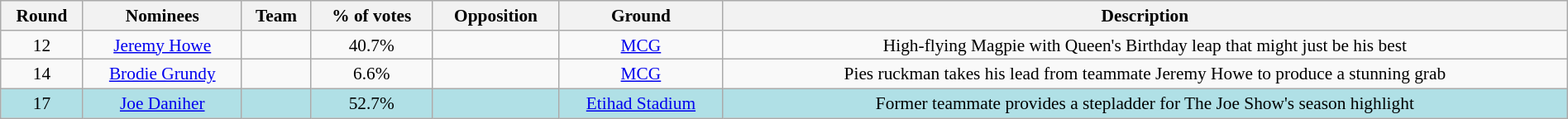<table class="wikitable" style="font-size:89%; text-align:center; width:100%;">
<tr>
<th>Round</th>
<th>Nominees</th>
<th>Team</th>
<th>% of votes</th>
<th>Opposition</th>
<th>Ground</th>
<th>Description</th>
</tr>
<tr>
<td>12</td>
<td><a href='#'>Jeremy Howe</a></td>
<td></td>
<td>40.7%</td>
<td></td>
<td><a href='#'>MCG</a></td>
<td>High-flying Magpie with Queen's Birthday leap that might just be his best</td>
</tr>
<tr>
<td>14</td>
<td><a href='#'>Brodie Grundy</a></td>
<td></td>
<td>6.6%</td>
<td></td>
<td><a href='#'>MCG</a></td>
<td>Pies ruckman takes his lead from teammate Jeremy Howe to produce a stunning grab</td>
</tr>
<tr style="background:#b0e0e6">
<td>17</td>
<td><a href='#'>Joe Daniher</a></td>
<td></td>
<td>52.7%</td>
<td></td>
<td><a href='#'>Etihad Stadium</a></td>
<td>Former teammate provides a stepladder for The Joe Show's season highlight</td>
</tr>
</table>
